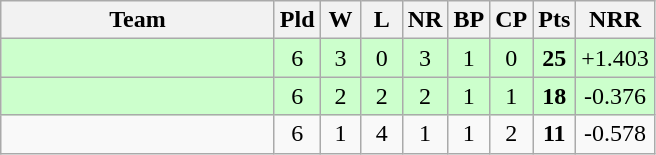<table class="wikitable" style="text-align:center;">
<tr>
<th width=175>Team</th>
<th width=20 abbr="Played">Pld</th>
<th width=20 abbr="Won">W</th>
<th width=20 abbr="Lost">L</th>
<th width=20 abbr="No result">NR</th>
<th width=20 abbr="Consolation Points">BP</th>
<th width=20 abbr="Consolation Points">CP</th>
<th width=20 abbr="Points">Pts</th>
<th width=40 abbr="Net run rate">NRR</th>
</tr>
<tr style="background:#ccffcc;">
<td align="left"></td>
<td>6</td>
<td>3</td>
<td>0</td>
<td>3</td>
<td>1</td>
<td>0</td>
<td><strong>25</strong></td>
<td>+1.403</td>
</tr>
<tr style="background:#ccffcc;">
<td align="left"></td>
<td>6</td>
<td>2</td>
<td>2</td>
<td>2</td>
<td>1</td>
<td>1</td>
<td><strong>18</strong></td>
<td>-0.376</td>
</tr>
<tr>
<td align="left"></td>
<td>6</td>
<td>1</td>
<td>4</td>
<td>1</td>
<td>1</td>
<td>2</td>
<td><strong>11</strong></td>
<td>-0.578</td>
</tr>
</table>
